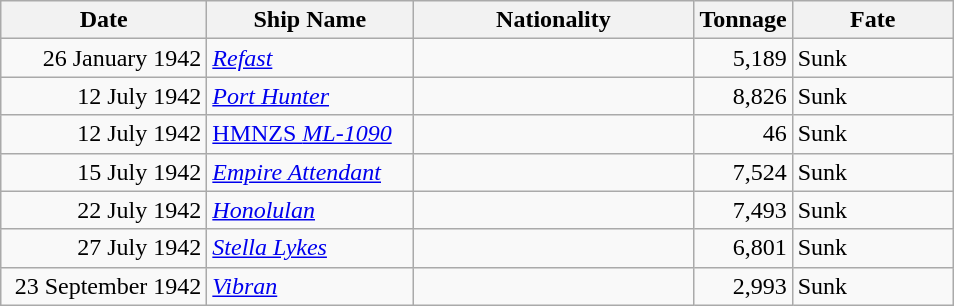<table class="wikitable sortable" style="margin: 1em auto 1em auto;"|->
<tr>
<th scope="col" width="130px">Date</th>
<th scope="col" width="130px">Ship Name</th>
<th scope="col" width="180px">Nationality</th>
<th scope="col" width="30px">Tonnage</th>
<th scope="col" width="100px">Fate</th>
</tr>
<tr>
<td align="right">26 January 1942</td>
<td align="left"><em><a href='#'>Refast</a></em></td>
<td align="left"></td>
<td align="right">5,189</td>
<td align="left">Sunk</td>
</tr>
<tr>
<td align="right">12 July 1942</td>
<td align="left"><em><a href='#'>Port Hunter</a></em></td>
<td align="left"></td>
<td align="right">8,826</td>
<td align="left">Sunk</td>
</tr>
<tr>
<td align="right">12 July 1942</td>
<td align="left"><a href='#'>HMNZS <em>ML-1090</em></a></td>
<td align="left"></td>
<td align="right">46</td>
<td align="left">Sunk</td>
</tr>
<tr>
<td align="right">15 July 1942</td>
<td align="left"><a href='#'><em>Empire Attendant</em></a></td>
<td align="left"></td>
<td align="right">7,524</td>
<td align="left">Sunk</td>
</tr>
<tr>
<td align="right">22 July 1942</td>
<td align="left"><em><a href='#'>Honolulan</a></em></td>
<td align="left"></td>
<td align="right">7,493</td>
<td align="left">Sunk</td>
</tr>
<tr>
<td align="right">27 July 1942</td>
<td align="left"><em><a href='#'>Stella Lykes</a></em></td>
<td align="left"></td>
<td align="right">6,801</td>
<td align="left">Sunk</td>
</tr>
<tr>
<td align="right">23 September 1942</td>
<td align="left"><em><a href='#'>Vibran</a></em></td>
<td align="left"></td>
<td align="right">2,993</td>
<td align="left">Sunk</td>
</tr>
</table>
